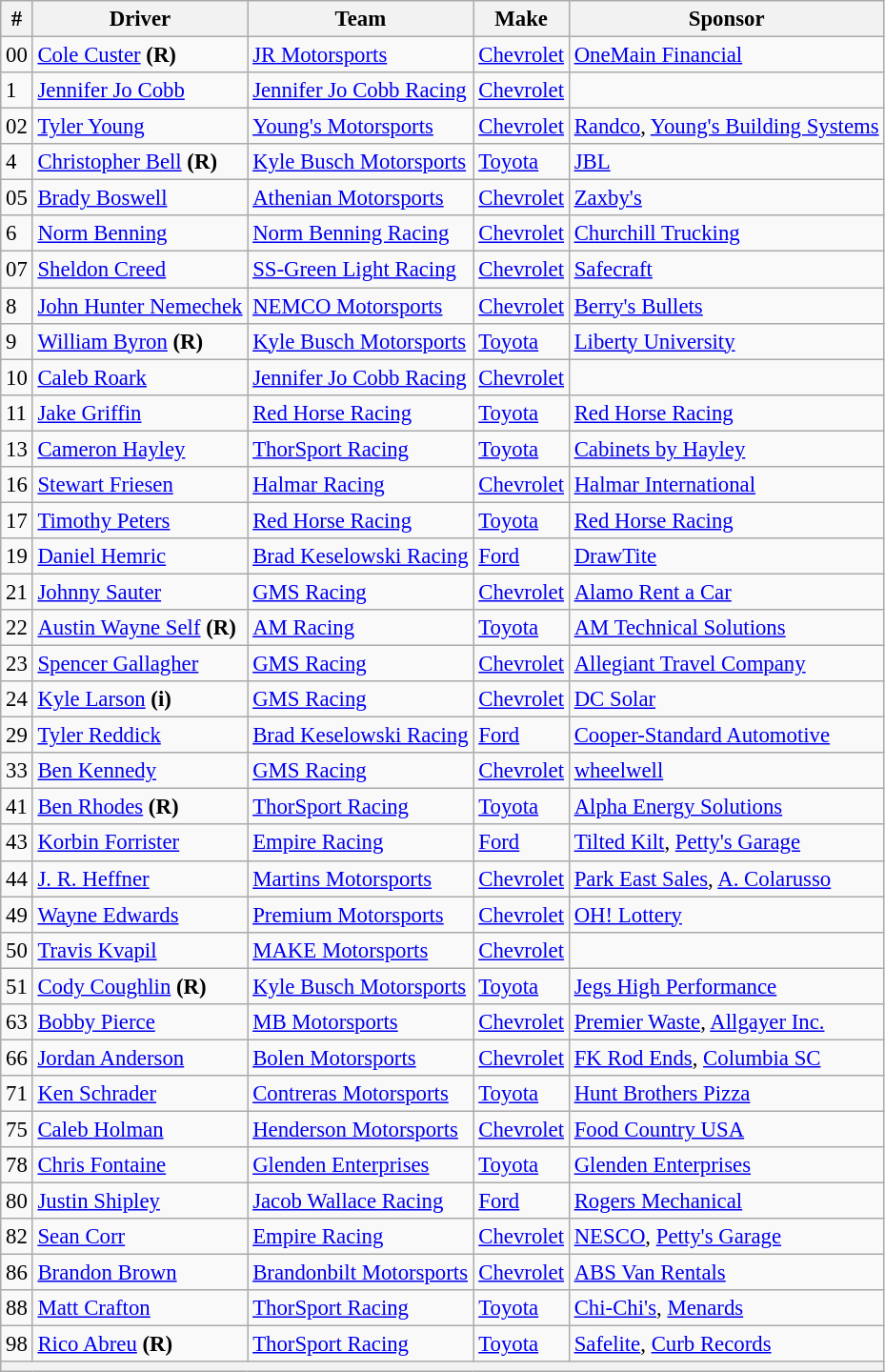<table class="wikitable" style="font-size:95%">
<tr>
<th>#</th>
<th>Driver</th>
<th>Team</th>
<th>Make</th>
<th>Sponsor</th>
</tr>
<tr>
<td>00</td>
<td><a href='#'>Cole Custer</a> <strong>(R)</strong></td>
<td><a href='#'>JR Motorsports</a></td>
<td><a href='#'>Chevrolet</a></td>
<td><a href='#'>OneMain Financial</a></td>
</tr>
<tr>
<td>1</td>
<td><a href='#'>Jennifer Jo Cobb</a></td>
<td><a href='#'>Jennifer Jo Cobb Racing</a></td>
<td><a href='#'>Chevrolet</a></td>
<td></td>
</tr>
<tr>
<td>02</td>
<td><a href='#'>Tyler Young</a></td>
<td><a href='#'>Young's Motorsports</a></td>
<td><a href='#'>Chevrolet</a></td>
<td><a href='#'>Randco</a>, <a href='#'>Young's Building Systems</a></td>
</tr>
<tr>
<td>4</td>
<td><a href='#'>Christopher Bell</a> <strong>(R)</strong></td>
<td><a href='#'>Kyle Busch Motorsports</a></td>
<td><a href='#'>Toyota</a></td>
<td><a href='#'>JBL</a></td>
</tr>
<tr>
<td>05</td>
<td><a href='#'>Brady Boswell</a></td>
<td><a href='#'>Athenian Motorsports</a></td>
<td><a href='#'>Chevrolet</a></td>
<td><a href='#'>Zaxby's</a></td>
</tr>
<tr>
<td>6</td>
<td><a href='#'>Norm Benning</a></td>
<td><a href='#'>Norm Benning Racing</a></td>
<td><a href='#'>Chevrolet</a></td>
<td><a href='#'>Churchill Trucking</a></td>
</tr>
<tr>
<td>07</td>
<td><a href='#'>Sheldon Creed</a></td>
<td><a href='#'>SS-Green Light Racing</a></td>
<td><a href='#'>Chevrolet</a></td>
<td><a href='#'>Safecraft</a></td>
</tr>
<tr>
<td>8</td>
<td><a href='#'>John Hunter Nemechek</a></td>
<td><a href='#'>NEMCO Motorsports</a></td>
<td><a href='#'>Chevrolet</a></td>
<td><a href='#'>Berry's Bullets</a></td>
</tr>
<tr>
<td>9</td>
<td><a href='#'>William Byron</a> <strong>(R)</strong></td>
<td><a href='#'>Kyle Busch Motorsports</a></td>
<td><a href='#'>Toyota</a></td>
<td><a href='#'>Liberty University</a></td>
</tr>
<tr>
<td>10</td>
<td><a href='#'>Caleb Roark</a></td>
<td><a href='#'>Jennifer Jo Cobb Racing</a></td>
<td><a href='#'>Chevrolet</a></td>
<td></td>
</tr>
<tr>
<td>11</td>
<td><a href='#'>Jake Griffin</a></td>
<td><a href='#'>Red Horse Racing</a></td>
<td><a href='#'>Toyota</a></td>
<td><a href='#'>Red Horse Racing</a></td>
</tr>
<tr>
<td>13</td>
<td><a href='#'>Cameron Hayley</a></td>
<td><a href='#'>ThorSport Racing</a></td>
<td><a href='#'>Toyota</a></td>
<td><a href='#'>Cabinets by Hayley</a></td>
</tr>
<tr>
<td>16</td>
<td><a href='#'>Stewart Friesen</a></td>
<td><a href='#'>Halmar Racing</a></td>
<td><a href='#'>Chevrolet</a></td>
<td><a href='#'>Halmar International</a></td>
</tr>
<tr>
<td>17</td>
<td><a href='#'>Timothy Peters</a></td>
<td><a href='#'>Red Horse Racing</a></td>
<td><a href='#'>Toyota</a></td>
<td><a href='#'>Red Horse Racing</a></td>
</tr>
<tr>
<td>19</td>
<td><a href='#'>Daniel Hemric</a></td>
<td><a href='#'>Brad Keselowski Racing</a></td>
<td><a href='#'>Ford</a></td>
<td><a href='#'>DrawTite</a></td>
</tr>
<tr>
<td>21</td>
<td><a href='#'>Johnny Sauter</a></td>
<td><a href='#'>GMS Racing</a></td>
<td><a href='#'>Chevrolet</a></td>
<td><a href='#'>Alamo Rent a Car</a></td>
</tr>
<tr>
<td>22</td>
<td><a href='#'>Austin Wayne Self</a> <strong>(R)</strong></td>
<td><a href='#'>AM Racing</a></td>
<td><a href='#'>Toyota</a></td>
<td><a href='#'>AM Technical Solutions</a></td>
</tr>
<tr>
<td>23</td>
<td><a href='#'>Spencer Gallagher</a></td>
<td><a href='#'>GMS Racing</a></td>
<td><a href='#'>Chevrolet</a></td>
<td><a href='#'>Allegiant Travel Company</a></td>
</tr>
<tr>
<td>24</td>
<td><a href='#'>Kyle Larson</a> <strong>(i)</strong></td>
<td><a href='#'>GMS Racing</a></td>
<td><a href='#'>Chevrolet</a></td>
<td><a href='#'>DC Solar</a></td>
</tr>
<tr>
<td>29</td>
<td><a href='#'>Tyler Reddick</a></td>
<td><a href='#'>Brad Keselowski Racing</a></td>
<td><a href='#'>Ford</a></td>
<td><a href='#'>Cooper-Standard Automotive</a></td>
</tr>
<tr>
<td>33</td>
<td><a href='#'>Ben Kennedy</a></td>
<td><a href='#'>GMS Racing</a></td>
<td><a href='#'>Chevrolet</a></td>
<td><a href='#'>wheelwell</a></td>
</tr>
<tr>
<td>41</td>
<td><a href='#'>Ben Rhodes</a> <strong>(R)</strong></td>
<td><a href='#'>ThorSport Racing</a></td>
<td><a href='#'>Toyota</a></td>
<td><a href='#'>Alpha Energy Solutions</a></td>
</tr>
<tr>
<td>43</td>
<td><a href='#'>Korbin Forrister</a></td>
<td><a href='#'>Empire Racing</a></td>
<td><a href='#'>Ford</a></td>
<td><a href='#'>Tilted Kilt</a>, <a href='#'>Petty's Garage</a></td>
</tr>
<tr>
<td>44</td>
<td><a href='#'>J. R. Heffner</a></td>
<td><a href='#'>Martins Motorsports</a></td>
<td><a href='#'>Chevrolet</a></td>
<td><a href='#'>Park East Sales</a>, <a href='#'>A. Colarusso</a></td>
</tr>
<tr>
<td>49</td>
<td><a href='#'>Wayne Edwards</a></td>
<td><a href='#'>Premium Motorsports</a></td>
<td><a href='#'>Chevrolet</a></td>
<td><a href='#'>OH! Lottery</a></td>
</tr>
<tr>
<td>50</td>
<td><a href='#'>Travis Kvapil</a></td>
<td><a href='#'>MAKE Motorsports</a></td>
<td><a href='#'>Chevrolet</a></td>
<td></td>
</tr>
<tr>
<td>51</td>
<td><a href='#'>Cody Coughlin</a> <strong>(R)</strong></td>
<td><a href='#'>Kyle Busch Motorsports</a></td>
<td><a href='#'>Toyota</a></td>
<td><a href='#'>Jegs High Performance</a></td>
</tr>
<tr>
<td>63</td>
<td><a href='#'>Bobby Pierce</a></td>
<td><a href='#'>MB Motorsports</a></td>
<td><a href='#'>Chevrolet</a></td>
<td><a href='#'>Premier Waste</a>, <a href='#'>Allgayer Inc.</a></td>
</tr>
<tr>
<td>66</td>
<td><a href='#'>Jordan Anderson</a></td>
<td><a href='#'>Bolen Motorsports</a></td>
<td><a href='#'>Chevrolet</a></td>
<td><a href='#'>FK Rod Ends</a>, <a href='#'>Columbia SC</a></td>
</tr>
<tr>
<td>71</td>
<td><a href='#'>Ken Schrader</a></td>
<td><a href='#'>Contreras Motorsports</a></td>
<td><a href='#'>Toyota</a></td>
<td><a href='#'>Hunt Brothers Pizza</a></td>
</tr>
<tr>
<td>75</td>
<td><a href='#'>Caleb Holman</a></td>
<td><a href='#'>Henderson Motorsports</a></td>
<td><a href='#'>Chevrolet</a></td>
<td><a href='#'>Food Country USA</a></td>
</tr>
<tr>
<td>78</td>
<td><a href='#'>Chris Fontaine</a></td>
<td><a href='#'>Glenden Enterprises</a></td>
<td><a href='#'>Toyota</a></td>
<td><a href='#'>Glenden Enterprises</a></td>
</tr>
<tr>
<td>80</td>
<td><a href='#'>Justin Shipley</a></td>
<td><a href='#'>Jacob Wallace Racing</a></td>
<td><a href='#'>Ford</a></td>
<td><a href='#'>Rogers Mechanical</a></td>
</tr>
<tr>
<td>82</td>
<td><a href='#'>Sean Corr</a></td>
<td><a href='#'>Empire Racing</a></td>
<td><a href='#'>Chevrolet</a></td>
<td><a href='#'>NESCO</a>, <a href='#'>Petty's Garage</a></td>
</tr>
<tr>
<td>86</td>
<td><a href='#'>Brandon Brown</a></td>
<td><a href='#'>Brandonbilt Motorsports</a></td>
<td><a href='#'>Chevrolet</a></td>
<td><a href='#'>ABS Van Rentals</a></td>
</tr>
<tr>
<td>88</td>
<td><a href='#'>Matt Crafton</a></td>
<td><a href='#'>ThorSport Racing</a></td>
<td><a href='#'>Toyota</a></td>
<td><a href='#'>Chi-Chi's</a>, <a href='#'>Menards</a></td>
</tr>
<tr>
<td>98</td>
<td><a href='#'>Rico Abreu</a> <strong>(R)</strong></td>
<td><a href='#'>ThorSport Racing</a></td>
<td><a href='#'>Toyota</a></td>
<td><a href='#'>Safelite</a>, <a href='#'>Curb Records</a></td>
</tr>
<tr>
<th colspan="5"></th>
</tr>
</table>
